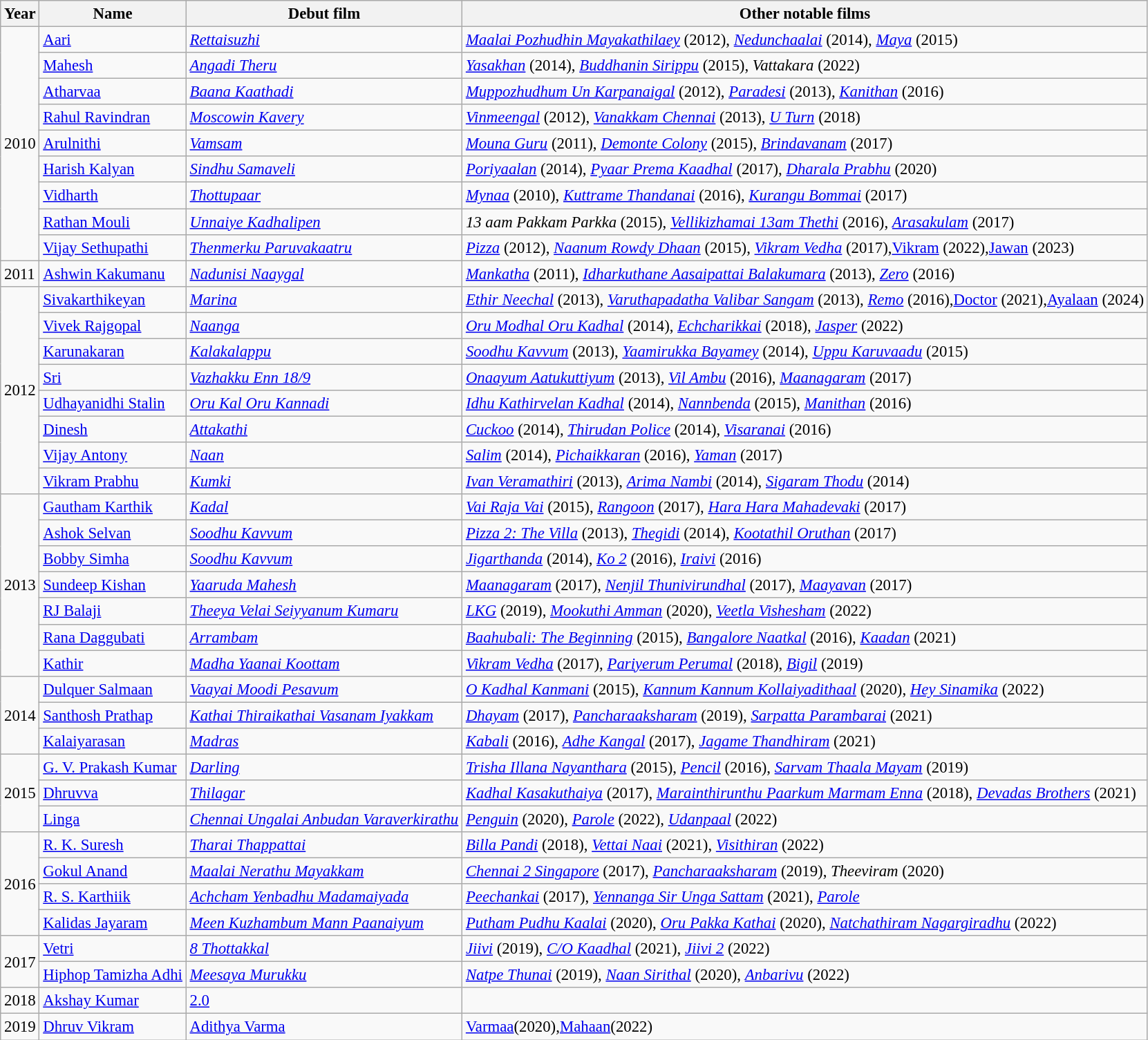<table class="wikitable sortable" style="font-size:95%;">
<tr>
<th>Year</th>
<th>Name</th>
<th>Debut film</th>
<th class="unsortable">Other notable films</th>
</tr>
<tr>
<td rowspan="9">2010</td>
<td><a href='#'>Aari</a></td>
<td><em><a href='#'>Rettaisuzhi</a></em></td>
<td><em><a href='#'>Maalai Pozhudhin Mayakathilaey</a></em> (2012), <em><a href='#'>Nedunchaalai</a></em> (2014), <em><a href='#'>Maya</a></em> (2015)</td>
</tr>
<tr>
<td><a href='#'>Mahesh</a></td>
<td><em><a href='#'>Angadi Theru</a></em></td>
<td><em><a href='#'>Yasakhan</a></em> (2014), <em><a href='#'>Buddhanin Sirippu</a></em> (2015), <em>Vattakara</em> (2022)</td>
</tr>
<tr>
<td><a href='#'>Atharvaa</a></td>
<td><em><a href='#'>Baana Kaathadi</a></em></td>
<td><em><a href='#'>Muppozhudhum Un Karpanaigal</a></em> (2012), <em><a href='#'>Paradesi</a></em> (2013), <em><a href='#'>Kanithan</a></em> (2016)</td>
</tr>
<tr>
<td><a href='#'>Rahul Ravindran</a></td>
<td><em><a href='#'>Moscowin Kavery</a></em></td>
<td><em><a href='#'>Vinmeengal</a></em> (2012), <em><a href='#'>Vanakkam Chennai</a></em> (2013), <em><a href='#'>U Turn</a></em> (2018)</td>
</tr>
<tr>
<td><a href='#'>Arulnithi</a></td>
<td><em><a href='#'>Vamsam</a></em></td>
<td><em><a href='#'>Mouna Guru</a></em> (2011), <em><a href='#'>Demonte Colony</a></em> (2015), <em><a href='#'>Brindavanam</a></em> (2017)</td>
</tr>
<tr>
<td><a href='#'>Harish Kalyan</a></td>
<td><em><a href='#'>Sindhu Samaveli</a></em></td>
<td><em><a href='#'>Poriyaalan</a></em> (2014), <em><a href='#'>Pyaar Prema Kaadhal</a></em> (2017), <em><a href='#'>Dharala Prabhu</a></em> (2020)</td>
</tr>
<tr>
<td><a href='#'>Vidharth</a></td>
<td><em><a href='#'>Thottupaar</a></em></td>
<td><em><a href='#'>Mynaa</a></em> (2010), <em><a href='#'>Kuttrame Thandanai</a></em> (2016), <em><a href='#'>Kurangu Bommai</a></em> (2017)</td>
</tr>
<tr>
<td><a href='#'>Rathan Mouli</a></td>
<td><em><a href='#'>Unnaiye Kadhalipen</a></em></td>
<td><em>13 aam Pakkam Parkka</em> (2015), <em><a href='#'>Vellikizhamai 13am Thethi</a></em> (2016), <em><a href='#'>Arasakulam</a></em> (2017)</td>
</tr>
<tr>
<td><a href='#'>Vijay Sethupathi</a></td>
<td><em><a href='#'>Thenmerku Paruvakaatru</a></em></td>
<td><em><a href='#'>Pizza</a></em> (2012), <em><a href='#'>Naanum Rowdy Dhaan</a></em> (2015), <em><a href='#'>Vikram Vedha</a></em> (2017),<a href='#'>Vikram</a> (2022),<a href='#'>Jawan</a> (2023)</td>
</tr>
<tr>
<td>2011</td>
<td><a href='#'>Ashwin Kakumanu</a></td>
<td><em><a href='#'>Nadunisi Naaygal</a></em></td>
<td><em><a href='#'>Mankatha</a></em> (2011), <em><a href='#'>Idharkuthane Aasaipattai Balakumara</a></em> (2013), <em><a href='#'>Zero</a></em> (2016)</td>
</tr>
<tr>
<td rowspan="8">2012</td>
<td><a href='#'>Sivakarthikeyan</a></td>
<td><em><a href='#'>Marina</a></em></td>
<td><em><a href='#'>Ethir Neechal</a></em> (2013), <em><a href='#'>Varuthapadatha Valibar Sangam</a></em> (2013), <em><a href='#'>Remo</a></em> (2016),<a href='#'>Doctor</a> (2021),<a href='#'>Ayalaan</a> (2024)</td>
</tr>
<tr>
<td><a href='#'>Vivek Rajgopal</a></td>
<td><em><a href='#'>Naanga</a></em></td>
<td><em><a href='#'>Oru Modhal Oru Kadhal</a></em> (2014), <em><a href='#'>Echcharikkai</a></em> (2018), <em><a href='#'>Jasper</a></em> (2022)</td>
</tr>
<tr>
<td><a href='#'>Karunakaran</a></td>
<td><em><a href='#'>Kalakalappu</a></em></td>
<td><em><a href='#'>Soodhu Kavvum</a></em> (2013), <em><a href='#'>Yaamirukka Bayamey</a></em> (2014), <em><a href='#'>Uppu Karuvaadu</a></em> (2015)</td>
</tr>
<tr>
<td><a href='#'>Sri</a></td>
<td><em><a href='#'>Vazhakku Enn 18/9</a></em></td>
<td><em><a href='#'>Onaayum Aatukuttiyum</a></em> (2013), <em><a href='#'>Vil Ambu</a></em> (2016), <em><a href='#'>Maanagaram</a></em> (2017)</td>
</tr>
<tr>
<td><a href='#'>Udhayanidhi Stalin</a></td>
<td><em><a href='#'>Oru Kal Oru Kannadi</a></em></td>
<td><em><a href='#'>Idhu Kathirvelan Kadhal</a></em> (2014), <em><a href='#'>Nannbenda</a></em> (2015), <em><a href='#'>Manithan</a></em> (2016)</td>
</tr>
<tr>
<td><a href='#'>Dinesh</a></td>
<td><em><a href='#'>Attakathi</a></em></td>
<td><em><a href='#'>Cuckoo</a></em> (2014), <em><a href='#'>Thirudan Police</a></em> (2014), <em><a href='#'>Visaranai</a></em> (2016)</td>
</tr>
<tr>
<td><a href='#'>Vijay Antony</a></td>
<td><em><a href='#'>Naan</a></em></td>
<td><em><a href='#'>Salim</a></em> (2014), <em><a href='#'>Pichaikkaran</a></em> (2016), <em><a href='#'>Yaman</a></em> (2017)</td>
</tr>
<tr>
<td><a href='#'>Vikram Prabhu</a></td>
<td><em><a href='#'>Kumki</a></em></td>
<td><em><a href='#'>Ivan Veramathiri</a></em> (2013), <em><a href='#'>Arima Nambi</a></em> (2014), <em><a href='#'>Sigaram Thodu</a></em> (2014)</td>
</tr>
<tr>
<td rowspan="7">2013</td>
<td><a href='#'>Gautham Karthik</a></td>
<td><em><a href='#'>Kadal</a></em></td>
<td><em><a href='#'>Vai Raja Vai</a></em> (2015), <em><a href='#'>Rangoon</a></em> (2017), <em><a href='#'>Hara Hara Mahadevaki</a></em> (2017)</td>
</tr>
<tr>
<td><a href='#'>Ashok Selvan</a></td>
<td><em><a href='#'>Soodhu Kavvum</a></em></td>
<td><em><a href='#'>Pizza 2: The Villa</a></em> (2013), <em><a href='#'>Thegidi</a></em> (2014), <em><a href='#'>Kootathil Oruthan</a></em> (2017)</td>
</tr>
<tr>
<td><a href='#'>Bobby Simha</a></td>
<td><em><a href='#'>Soodhu Kavvum</a></em></td>
<td><em><a href='#'>Jigarthanda</a></em> (2014), <em><a href='#'>Ko 2</a></em> (2016), <em><a href='#'>Iraivi</a></em> (2016)</td>
</tr>
<tr>
<td><a href='#'>Sundeep Kishan</a></td>
<td><em><a href='#'>Yaaruda Mahesh</a></em></td>
<td><em><a href='#'>Maanagaram</a></em> (2017), <em><a href='#'>Nenjil Thunivirundhal</a></em> (2017), <em><a href='#'>Maayavan</a></em> (2017)</td>
</tr>
<tr>
<td><a href='#'>RJ Balaji</a></td>
<td><em><a href='#'>Theeya Velai Seiyyanum Kumaru</a></em></td>
<td><em><a href='#'>LKG</a></em> (2019), <em><a href='#'>Mookuthi Amman</a></em> (2020), <em><a href='#'>Veetla Vishesham</a></em> (2022)</td>
</tr>
<tr>
<td><a href='#'>Rana Daggubati</a></td>
<td><em><a href='#'>Arrambam</a></em></td>
<td><em><a href='#'>Baahubali: The Beginning</a></em> (2015), <em><a href='#'>Bangalore Naatkal</a></em> (2016), <em><a href='#'>Kaadan</a></em> (2021)</td>
</tr>
<tr>
<td><a href='#'>Kathir</a></td>
<td><em><a href='#'>Madha Yaanai Koottam</a></em></td>
<td><em><a href='#'>Vikram Vedha</a></em> (2017), <em><a href='#'>Pariyerum Perumal</a></em> (2018), <em><a href='#'>Bigil</a></em> (2019)</td>
</tr>
<tr>
<td rowspan="3">2014</td>
<td><a href='#'>Dulquer Salmaan</a></td>
<td><em><a href='#'>Vaayai Moodi Pesavum</a></em></td>
<td><em><a href='#'>O Kadhal Kanmani</a></em> (2015), <em><a href='#'>Kannum Kannum Kollaiyadithaal</a></em> (2020), <em><a href='#'>Hey Sinamika</a></em> (2022)</td>
</tr>
<tr>
<td><a href='#'>Santhosh Prathap</a></td>
<td><em><a href='#'>Kathai Thiraikathai Vasanam Iyakkam</a></em></td>
<td><em><a href='#'>Dhayam</a></em> (2017), <em><a href='#'>Pancharaaksharam</a></em> (2019), <em><a href='#'>Sarpatta Parambarai</a></em> (2021)</td>
</tr>
<tr>
<td><a href='#'>Kalaiyarasan</a></td>
<td><em><a href='#'>Madras</a></em></td>
<td><em><a href='#'>Kabali</a></em> (2016), <em><a href='#'>Adhe Kangal</a></em> (2017), <em><a href='#'>Jagame Thandhiram</a></em> (2021)</td>
</tr>
<tr>
<td rowspan="3">2015</td>
<td><a href='#'>G. V. Prakash Kumar</a></td>
<td><em><a href='#'>Darling</a></em></td>
<td><em><a href='#'>Trisha Illana Nayanthara</a></em> (2015), <em><a href='#'>Pencil</a></em> (2016), <em><a href='#'>Sarvam Thaala Mayam</a></em> (2019)</td>
</tr>
<tr>
<td><a href='#'>Dhruvva</a></td>
<td><em><a href='#'>Thilagar</a></em></td>
<td><em><a href='#'>Kadhal Kasakuthaiya</a></em> (2017), <em><a href='#'>Marainthirunthu Paarkum Marmam Enna</a></em> (2018), <em><a href='#'>Devadas Brothers</a></em> (2021)</td>
</tr>
<tr>
<td><a href='#'>Linga</a></td>
<td><em><a href='#'>Chennai Ungalai Anbudan Varaverkirathu</a></em></td>
<td><em><a href='#'>Penguin</a></em> (2020), <em><a href='#'>Parole</a></em> (2022), <em><a href='#'>Udanpaal</a></em> (2022)</td>
</tr>
<tr>
<td rowspan="4">2016</td>
<td><a href='#'>R. K. Suresh</a></td>
<td><em><a href='#'>Tharai Thappattai</a></em></td>
<td><em><a href='#'>Billa Pandi</a></em> (2018), <em><a href='#'>Vettai Naai</a></em> (2021), <em><a href='#'>Visithiran</a></em> (2022)</td>
</tr>
<tr>
<td><a href='#'>Gokul Anand</a></td>
<td><em><a href='#'>Maalai Nerathu Mayakkam</a></em></td>
<td><em><a href='#'>Chennai 2 Singapore</a></em> (2017), <em><a href='#'>Pancharaaksharam</a></em> (2019), <em>Theeviram</em> (2020)</td>
</tr>
<tr>
<td><a href='#'>R. S. Karthiik</a></td>
<td><em><a href='#'>Achcham Yenbadhu Madamaiyada</a></em></td>
<td><em><a href='#'>Peechankai</a></em> (2017), <em><a href='#'>Yennanga Sir Unga Sattam</a></em> (2021), <em><a href='#'>Parole</a></em></td>
</tr>
<tr>
<td><a href='#'>Kalidas Jayaram</a></td>
<td><em><a href='#'>Meen Kuzhambum Mann Paanaiyum</a></em></td>
<td><em><a href='#'>Putham Pudhu Kaalai</a></em> (2020), <em><a href='#'>Oru Pakka Kathai</a></em> (2020), <em><a href='#'>Natchathiram Nagargiradhu</a></em> (2022)</td>
</tr>
<tr>
<td rowspan="2">2017</td>
<td><a href='#'>Vetri</a></td>
<td><em><a href='#'>8 Thottakkal</a></em></td>
<td><em><a href='#'>Jiivi</a></em> (2019), <em><a href='#'>C/O Kaadhal</a></em> (2021), <em><a href='#'>Jiivi 2</a></em> (2022)</td>
</tr>
<tr>
<td><a href='#'>Hiphop Tamizha Adhi</a></td>
<td><em><a href='#'>Meesaya Murukku</a></em></td>
<td><em><a href='#'>Natpe Thunai</a></em> (2019), <em><a href='#'>Naan Sirithal</a></em> (2020), <em><a href='#'>Anbarivu</a></em> (2022)</td>
</tr>
<tr>
<td>2018</td>
<td><a href='#'>Akshay Kumar</a></td>
<td><a href='#'>2.0</a></td>
<td></td>
</tr>
<tr>
<td>2019</td>
<td><a href='#'>Dhruv Vikram</a></td>
<td><a href='#'>Adithya Varma</a></td>
<td><a href='#'>Varmaa</a>(2020),<a href='#'>Mahaan</a>(2022)</td>
</tr>
</table>
